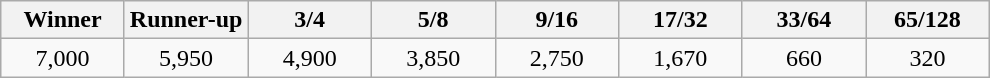<table class="wikitable">
<tr>
<th width=75>Winner</th>
<th width=75>Runner-up</th>
<th width=75>3/4</th>
<th width=75>5/8</th>
<th width=75>9/16</th>
<th width=75>17/32</th>
<th width=75>33/64</th>
<th width=75>65/128</th>
</tr>
<tr>
<td align=center>7,000</td>
<td align=center>5,950</td>
<td align=center>4,900</td>
<td align=center>3,850</td>
<td align=center>2,750</td>
<td align=center>1,670</td>
<td align=center>660</td>
<td align=center>320</td>
</tr>
</table>
